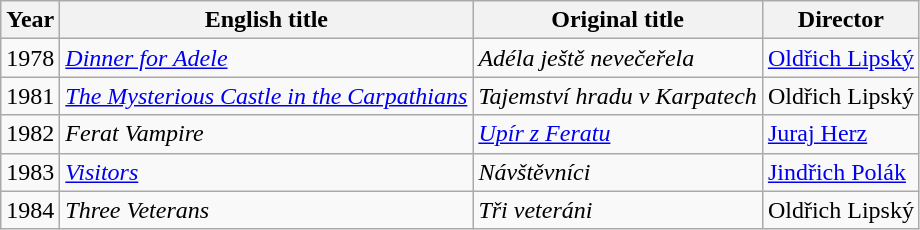<table class="wikitable">
<tr>
<th>Year</th>
<th>English title</th>
<th>Original title</th>
<th>Director</th>
</tr>
<tr>
<td>1978</td>
<td><em><a href='#'>Dinner for Adele</a></em></td>
<td><em>Adéla ještě nevečeřela</em></td>
<td><a href='#'>Oldřich Lipský</a></td>
</tr>
<tr>
<td>1981</td>
<td><em><a href='#'>The Mysterious Castle in the Carpathians</a></em></td>
<td><em>Tajemství hradu v Karpatech </em></td>
<td>Oldřich Lipský</td>
</tr>
<tr>
<td>1982</td>
<td><em>Ferat Vampire</em></td>
<td><em><a href='#'>Upír z Feratu</a></em></td>
<td><a href='#'>Juraj Herz</a></td>
</tr>
<tr>
<td>1983</td>
<td><em><a href='#'>Visitors</a></em></td>
<td><em>Návštěvníci</em></td>
<td><a href='#'>Jindřich Polák</a></td>
</tr>
<tr>
<td>1984</td>
<td><em>Three Veterans</em></td>
<td><em>Tři veteráni </em></td>
<td>Oldřich Lipský</td>
</tr>
</table>
